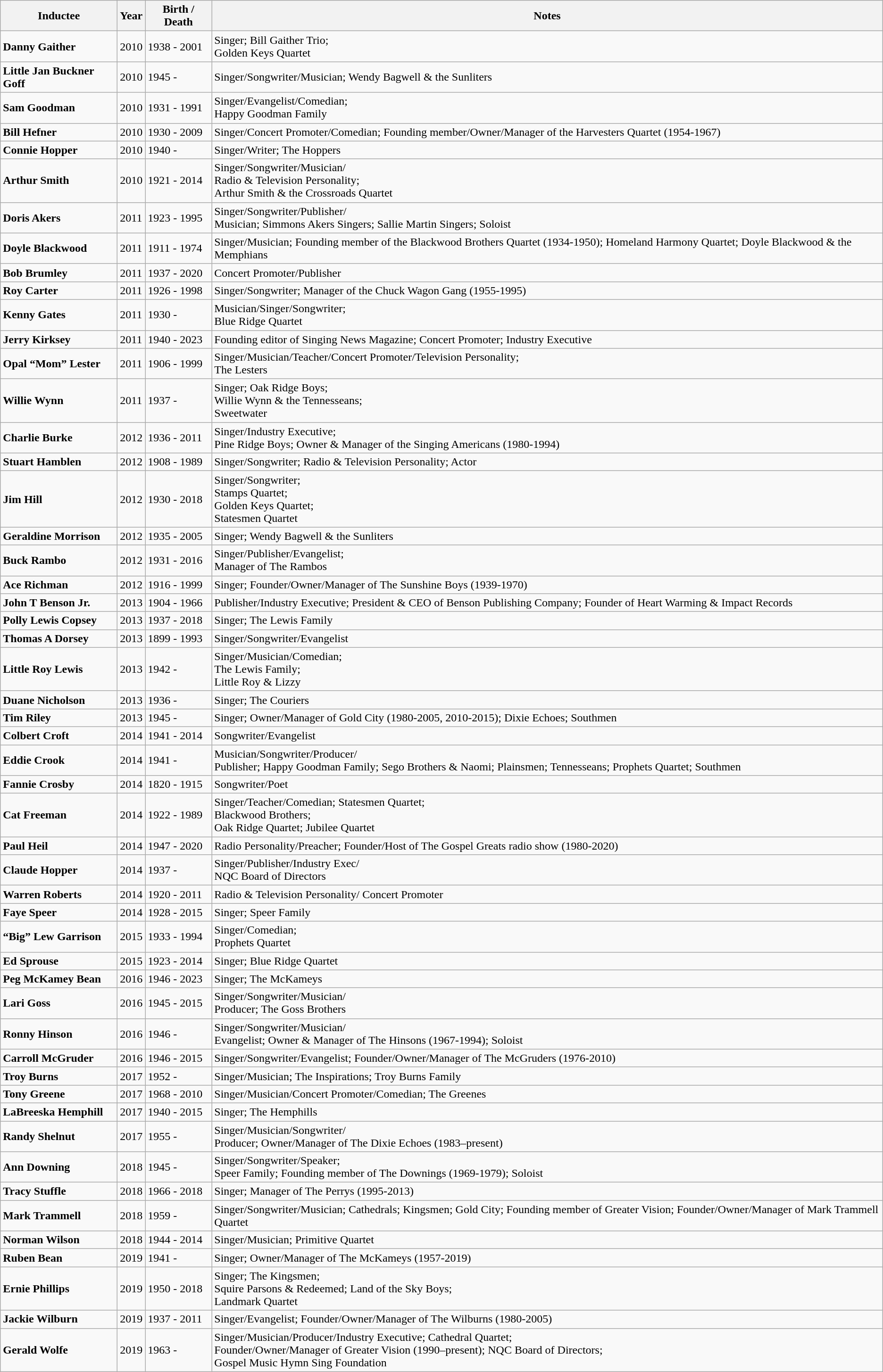<table class="wikitable">
<tr>
<th>Inductee</th>
<th>Year</th>
<th colspan="2">Birth / Death</th>
<th>Notes</th>
</tr>
<tr>
<td><strong>Danny Gaither</strong></td>
<td>2010</td>
<td colspan="2">1938 - 2001</td>
<td>Singer; Bill Gaither Trio;<br>Golden Keys Quartet</td>
</tr>
<tr>
<td><strong>Little Jan Buckner Goff</strong></td>
<td>2010</td>
<td colspan="2">1945 -</td>
<td>Singer/Songwriter/Musician; Wendy Bagwell & the Sunliters</td>
</tr>
<tr>
<td><strong>Sam Goodman</strong></td>
<td>2010</td>
<td colspan="2">1931 - 1991</td>
<td>Singer/Evangelist/Comedian;<br>Happy Goodman Family</td>
</tr>
<tr>
<td><strong>Bill Hefner</strong></td>
<td>2010</td>
<td colspan="2">1930 - 2009</td>
<td>Singer/Concert Promoter/Comedian; Founding member/Owner/Manager of the Harvesters Quartet (1954-1967)</td>
</tr>
<tr>
<td><strong>Connie Hopper</strong></td>
<td>2010</td>
<td colspan="2">1940 -</td>
<td>Singer/Writer; The Hoppers</td>
</tr>
<tr>
<td><strong>Arthur Smith</strong></td>
<td>2010</td>
<td colspan="2">1921 - 2014</td>
<td>Singer/Songwriter/Musician/<br>Radio & Television Personality;<br>Arthur Smith & the Crossroads Quartet</td>
</tr>
<tr>
<td><strong>Doris Akers</strong></td>
<td>2011</td>
<td colspan="2">1923 - 1995</td>
<td>Singer/Songwriter/Publisher/<br>Musician; Simmons Akers Singers; Sallie Martin Singers; Soloist</td>
</tr>
<tr>
<td><strong>Doyle Blackwood</strong></td>
<td>2011</td>
<td colspan="2">1911 - 1974</td>
<td>Singer/Musician; Founding member of the Blackwood Brothers Quartet (1934-1950); Homeland Harmony Quartet; Doyle Blackwood & the Memphians</td>
</tr>
<tr>
<td><strong>Bob Brumley</strong></td>
<td>2011</td>
<td colspan="2">1937 - 2020</td>
<td>Concert Promoter/Publisher</td>
</tr>
<tr>
<td><strong>Roy Carter</strong></td>
<td>2011</td>
<td colspan="2">1926 - 1998</td>
<td>Singer/Songwriter; Manager of the Chuck Wagon Gang (1955-1995)</td>
</tr>
<tr>
<td><strong>Kenny Gates</strong></td>
<td>2011</td>
<td colspan="2">1930 -</td>
<td>Musician/Singer/Songwriter;<br>Blue Ridge Quartet</td>
</tr>
<tr>
<td><strong>Jerry Kirksey</strong></td>
<td>2011</td>
<td colspan="2">1940 - 2023</td>
<td>Founding editor of Singing News Magazine; Concert Promoter; Industry Executive</td>
</tr>
<tr>
<td><strong>Opal “Mom” Lester</strong></td>
<td>2011</td>
<td colspan="2">1906 - 1999</td>
<td>Singer/Musician/Teacher/Concert Promoter/Television Personality;<br>The Lesters</td>
</tr>
<tr>
<td><strong>Willie Wynn</strong></td>
<td>2011</td>
<td colspan="2">1937 -</td>
<td>Singer; Oak Ridge Boys;<br>Willie Wynn & the Tennesseans;<br>Sweetwater</td>
</tr>
<tr>
<td><strong>Charlie Burke</strong></td>
<td>2012</td>
<td colspan="2">1936 - 2011</td>
<td>Singer/Industry Executive;<br>Pine Ridge Boys; Owner & Manager of the Singing Americans (1980-1994)</td>
</tr>
<tr>
<td><strong>Stuart Hamblen</strong></td>
<td>2012</td>
<td colspan="2">1908 - 1989</td>
<td>Singer/Songwriter; Radio & Television Personality; Actor</td>
</tr>
<tr>
<td><strong>Jim Hill</strong></td>
<td>2012</td>
<td colspan="2">1930 - 2018</td>
<td>Singer/Songwriter;<br>Stamps Quartet;<br>Golden Keys Quartet;<br>Statesmen Quartet</td>
</tr>
<tr>
<td><strong>Geraldine Morrison</strong></td>
<td>2012</td>
<td colspan="2">1935 - 2005</td>
<td>Singer; Wendy Bagwell & the Sunliters</td>
</tr>
<tr>
<td><strong>Buck Rambo</strong></td>
<td>2012</td>
<td colspan="2">1931 - 2016</td>
<td>Singer/Publisher/Evangelist;<br>Manager of The Rambos</td>
</tr>
<tr>
<td><strong>Ace Richman</strong></td>
<td>2012</td>
<td colspan="2">1916 - 1999</td>
<td>Singer; Founder/Owner/Manager of The Sunshine Boys (1939-1970)</td>
</tr>
<tr>
<td><strong>John T Benson Jr.</strong></td>
<td>2013</td>
<td colspan="2">1904 - 1966</td>
<td>Publisher/Industry Executive; President & CEO of Benson Publishing Company; Founder of Heart Warming & Impact Records</td>
</tr>
<tr>
<td><strong>Polly Lewis Copsey</strong></td>
<td>2013</td>
<td colspan="2">1937 - 2018</td>
<td>Singer; The Lewis Family</td>
</tr>
<tr>
<td><strong>Thomas A Dorsey</strong></td>
<td>2013</td>
<td colspan="2">1899 - 1993</td>
<td>Singer/Songwriter/Evangelist</td>
</tr>
<tr>
<td><strong>Little Roy Lewis</strong></td>
<td>2013</td>
<td colspan="2">1942 -</td>
<td>Singer/Musician/Comedian;<br>The Lewis Family;<br>Little Roy & Lizzy</td>
</tr>
<tr>
<td><strong>Duane Nicholson</strong></td>
<td>2013</td>
<td colspan="2">1936 -</td>
<td>Singer; The Couriers</td>
</tr>
<tr>
<td><strong>Tim Riley</strong></td>
<td>2013</td>
<td colspan="2">1945 -</td>
<td>Singer; Owner/Manager of Gold City (1980-2005, 2010-2015); Dixie Echoes; Southmen</td>
</tr>
<tr>
<td><strong>Colbert Croft</strong></td>
<td>2014</td>
<td colspan="2">1941 - 2014</td>
<td>Songwriter/Evangelist</td>
</tr>
<tr>
<td><strong>Eddie Crook</strong></td>
<td>2014</td>
<td colspan="2">1941 -</td>
<td>Musician/Songwriter/Producer/<br>Publisher; Happy Goodman Family; Sego Brothers & Naomi; Plainsmen; Tennesseans; Prophets Quartet; Southmen</td>
</tr>
<tr>
<td><strong>Fannie Crosby</strong></td>
<td>2014</td>
<td colspan="2">1820 - 1915</td>
<td>Songwriter/Poet</td>
</tr>
<tr>
<td><strong>Cat Freeman</strong></td>
<td>2014</td>
<td colspan="2">1922 - 1989</td>
<td>Singer/Teacher/Comedian; Statesmen Quartet;<br>Blackwood Brothers;<br>Oak Ridge Quartet; Jubilee Quartet</td>
</tr>
<tr>
<td><strong>Paul Heil</strong></td>
<td>2014</td>
<td colspan="2">1947 - 2020</td>
<td>Radio Personality/Preacher; Founder/Host of The Gospel Greats radio show (1980-2020)</td>
</tr>
<tr>
<td><strong>Claude Hopper</strong></td>
<td>2014</td>
<td colspan="2">1937 -</td>
<td>Singer/Publisher/Industry Exec/<br>NQC Board of Directors</td>
</tr>
<tr>
<td><strong>Warren Roberts</strong></td>
<td>2014</td>
<td colspan="2">1920 - 2011</td>
<td>Radio & Television Personality/ Concert Promoter</td>
</tr>
<tr>
<td><strong>Faye Speer</strong></td>
<td>2014</td>
<td colspan="2">1928 - 2015</td>
<td>Singer; Speer Family</td>
</tr>
<tr>
<td><strong>“Big” Lew Garrison</strong></td>
<td>2015</td>
<td colspan="2">1933 - 1994</td>
<td>Singer/Comedian;<br>Prophets Quartet</td>
</tr>
<tr>
<td><strong>Ed Sprouse</strong></td>
<td>2015</td>
<td colspan="2">1923 - 2014</td>
<td>Singer; Blue Ridge Quartet</td>
</tr>
<tr>
<td><strong>Peg McKamey Bean</strong></td>
<td>2016</td>
<td colspan="2">1946 - 2023</td>
<td>Singer; The McKameys</td>
</tr>
<tr>
<td><strong>Lari Goss</strong></td>
<td>2016</td>
<td colspan="2">1945 - 2015</td>
<td>Singer/Songwriter/Musician/<br>Producer; The Goss Brothers</td>
</tr>
<tr>
<td><strong>Ronny Hinson</strong></td>
<td>2016</td>
<td colspan="2">1946 -</td>
<td>Singer/Songwriter/Musician/<br>Evangelist; Owner & Manager of The Hinsons (1967-1994); Soloist</td>
</tr>
<tr>
<td><strong>Carroll McGruder</strong></td>
<td>2016</td>
<td colspan="2">1946 - 2015</td>
<td>Singer/Songwriter/Evangelist; Founder/Owner/Manager of The McGruders (1976-2010)</td>
</tr>
<tr>
<td><strong>Troy Burns</strong></td>
<td>2017</td>
<td colspan="2">1952 -</td>
<td>Singer/Musician; The Inspirations; Troy Burns Family</td>
</tr>
<tr>
<td><strong>Tony Greene</strong></td>
<td>2017</td>
<td colspan="2">1968 - 2010</td>
<td>Singer/Musician/Concert Promoter/Comedian; The Greenes</td>
</tr>
<tr>
<td><strong>LaBreeska Hemphill</strong></td>
<td>2017</td>
<td colspan="2">1940 - 2015</td>
<td>Singer; The Hemphills</td>
</tr>
<tr>
<td><strong>Randy Shelnut</strong></td>
<td>2017</td>
<td colspan="2">1955 -</td>
<td>Singer/Musician/Songwriter/<br>Producer; Owner/Manager of The Dixie Echoes (1983–present)</td>
</tr>
<tr>
<td><strong>Ann Downing</strong></td>
<td>2018</td>
<td colspan="2">1945 -</td>
<td>Singer/Songwriter/Speaker;<br>Speer Family; Founding member of The Downings (1969-1979); Soloist</td>
</tr>
<tr>
<td><strong>Tracy Stuffle</strong></td>
<td>2018</td>
<td colspan="2">1966 - 2018</td>
<td>Singer; Manager of The Perrys (1995-2013)</td>
</tr>
<tr>
<td><strong>Mark Trammell</strong></td>
<td>2018</td>
<td colspan="2">1959 -</td>
<td>Singer/Songwriter/Musician; Cathedrals; Kingsmen; Gold City; Founding member of Greater Vision; Founder/Owner/Manager of Mark Trammell Quartet</td>
</tr>
<tr>
<td><strong>Norman Wilson</strong></td>
<td>2018</td>
<td colspan="2">1944 - 2014</td>
<td>Singer/Musician; Primitive Quartet</td>
</tr>
<tr>
<td><strong>Ruben Bean</strong></td>
<td>2019</td>
<td colspan="2">1941 -</td>
<td>Singer; Owner/Manager of The McKameys (1957-2019)</td>
</tr>
<tr>
<td><strong>Ernie Phillips</strong></td>
<td>2019</td>
<td colspan="2">1950 - 2018</td>
<td>Singer; The Kingsmen;<br>Squire Parsons & Redeemed; Land of the Sky Boys;<br>Landmark Quartet</td>
</tr>
<tr>
<td><strong>Jackie Wilburn</strong></td>
<td>2019</td>
<td colspan="2">1937 - 2011</td>
<td>Singer/Evangelist; Founder/Owner/Manager of The Wilburns (1980-2005)</td>
</tr>
<tr>
<td><strong>Gerald Wolfe</strong></td>
<td>2019</td>
<td colspan="2">1963 -</td>
<td>Singer/Musician/Producer/Industry Executive; Cathedral Quartet;<br>Founder/Owner/Manager of Greater Vision (1990–present); NQC Board of Directors;<br>Gospel Music Hymn Sing Foundation</td>
</tr>
</table>
